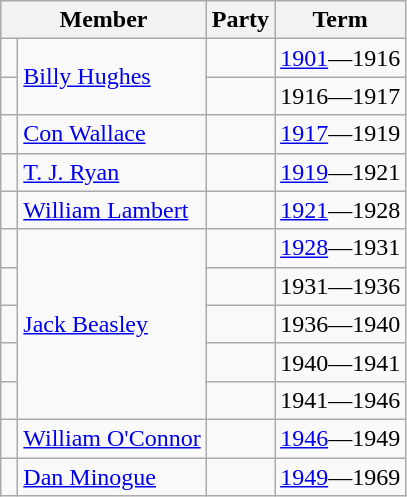<table class="wikitable">
<tr>
<th colspan="2">Member</th>
<th>Party</th>
<th>Term</th>
</tr>
<tr>
<td> </td>
<td rowspan="2"><a href='#'>Billy Hughes</a></td>
<td></td>
<td><a href='#'>1901</a>—1916</td>
</tr>
<tr>
<td> </td>
<td></td>
<td>1916—1917</td>
</tr>
<tr>
<td> </td>
<td><a href='#'>Con Wallace</a></td>
<td></td>
<td><a href='#'>1917</a>—1919</td>
</tr>
<tr>
<td> </td>
<td><a href='#'>T. J. Ryan</a></td>
<td></td>
<td><a href='#'>1919</a>—1921</td>
</tr>
<tr>
<td> </td>
<td><a href='#'>William Lambert</a></td>
<td></td>
<td><a href='#'>1921</a>—1928</td>
</tr>
<tr>
<td> </td>
<td rowspan="5"><a href='#'>Jack Beasley</a></td>
<td></td>
<td><a href='#'>1928</a>—1931</td>
</tr>
<tr>
<td> </td>
<td></td>
<td>1931—1936</td>
</tr>
<tr>
<td> </td>
<td></td>
<td>1936—1940</td>
</tr>
<tr>
<td> </td>
<td></td>
<td>1940—1941</td>
</tr>
<tr>
<td> </td>
<td></td>
<td>1941—1946</td>
</tr>
<tr>
<td> </td>
<td><a href='#'>William O'Connor</a></td>
<td></td>
<td><a href='#'>1946</a>—1949</td>
</tr>
<tr>
<td> </td>
<td><a href='#'>Dan Minogue</a></td>
<td></td>
<td><a href='#'>1949</a>—1969</td>
</tr>
</table>
